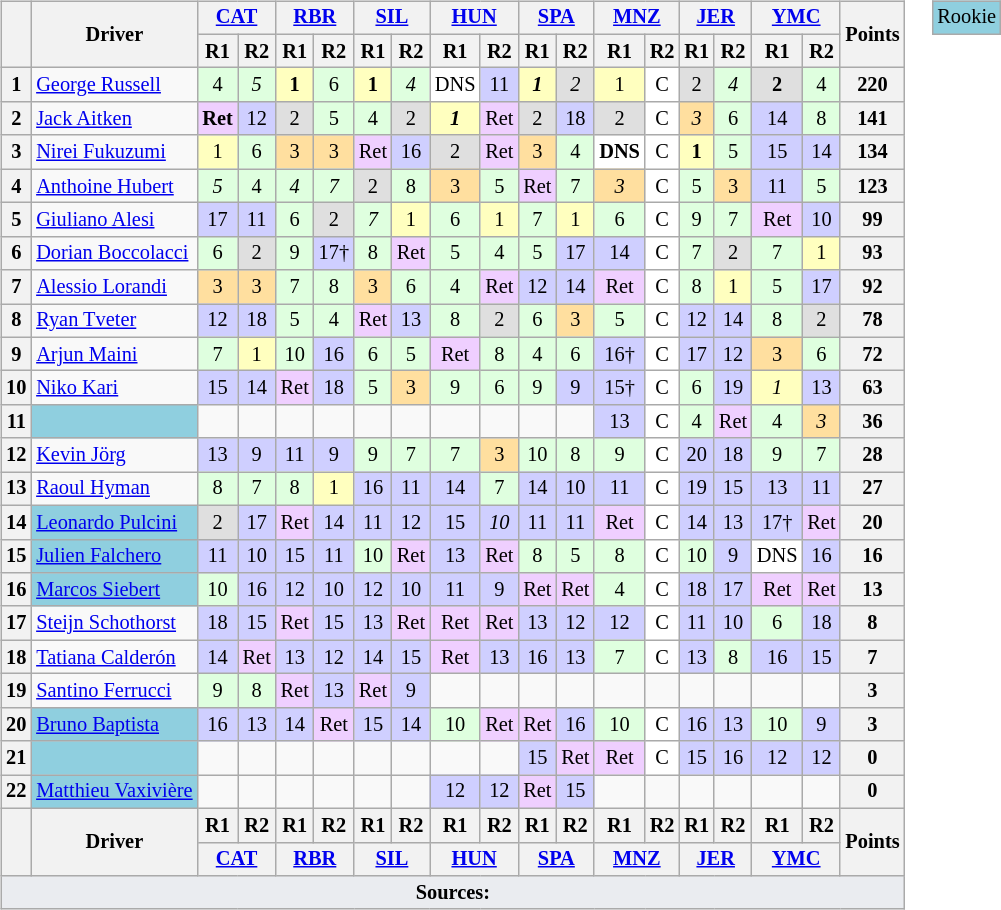<table>
<tr>
<td><br><table class="wikitable" style="font-size:85%; text-align:center">
<tr style="background:#f9f9f9" valign="top">
<th rowspan="2" valign="middle"></th>
<th rowspan="2" valign="middle">Driver</th>
<th colspan=2><a href='#'>CAT</a><br></th>
<th colspan=2><a href='#'>RBR</a><br></th>
<th colspan=2><a href='#'>SIL</a><br></th>
<th colspan=2><a href='#'>HUN</a><br></th>
<th colspan=2><a href='#'>SPA</a><br></th>
<th colspan=2><a href='#'>MNZ</a><br></th>
<th colspan=2><a href='#'>JER</a><br></th>
<th colspan=2><a href='#'>YMC</a><br></th>
<th rowspan="2" valign="middle">Points</th>
</tr>
<tr>
<th>R1</th>
<th>R2</th>
<th>R1</th>
<th>R2</th>
<th>R1</th>
<th>R2</th>
<th>R1</th>
<th>R2</th>
<th>R1</th>
<th>R2</th>
<th>R1</th>
<th>R2</th>
<th>R1</th>
<th>R2</th>
<th>R1</th>
<th>R2</th>
</tr>
<tr>
<th>1</th>
<td align=left> <a href='#'>George Russell</a></td>
<td style="background:#dfffdf;">4</td>
<td style="background:#dfffdf;"><em>5</em></td>
<td style="background:#ffffbf;"><strong>1</strong></td>
<td style="background:#dfffdf;">6</td>
<td style="background:#ffffbf;"><strong>1</strong></td>
<td style="background:#dfffdf;"><em>4</em></td>
<td style="background:#FFFFFF;">DNS</td>
<td style="background:#cfcfff;">11</td>
<td style="background:#ffffbf;"><strong><em>1</em></strong></td>
<td style="background:#dfdfdf;"><em>2</em></td>
<td style="background:#ffffbf;">1</td>
<td style="background:#ffffff;">C</td>
<td style="background:#dfdfdf;">2</td>
<td style="background:#dfffdf;"><em>4</em></td>
<td style="background:#dfdfdf;"><strong>2</strong></td>
<td style="background:#dfffdf;">4</td>
<th>220</th>
</tr>
<tr>
<th>2</th>
<td align=left> <a href='#'>Jack Aitken</a></td>
<td style="background:#efcfff;"><strong>Ret</strong></td>
<td style="background:#cfcfff;">12</td>
<td style="background:#dfdfdf;">2</td>
<td style="background:#dfffdf;">5</td>
<td style="background:#dfffdf;">4</td>
<td style="background:#dfdfdf;">2</td>
<td style="background:#ffffbf;"><strong><em>1</em></strong></td>
<td style="background:#efcfff;">Ret</td>
<td style="background:#dfdfdf;">2</td>
<td style="background:#cfcfff;">18</td>
<td style="background:#dfdfdf;">2</td>
<td style="background:#ffffff;">C</td>
<td style="background:#ffdf9f;"><em>3</em></td>
<td style="background:#dfffdf;">6</td>
<td style="background:#cfcfff;">14</td>
<td style="background:#dfffdf;">8</td>
<th>141</th>
</tr>
<tr>
<th>3</th>
<td align=left> <a href='#'>Nirei Fukuzumi</a></td>
<td style="background:#ffffbf;">1</td>
<td style="background:#dfffdf;">6</td>
<td style="background:#ffdf9f;">3</td>
<td style="background:#ffdf9f;">3</td>
<td style="background:#efcfff;">Ret</td>
<td style="background:#cfcfff;">16</td>
<td style="background:#dfdfdf;">2</td>
<td style="background:#efcfff;">Ret</td>
<td style="background:#ffdf9f;">3</td>
<td style="background:#dfffdf;">4</td>
<td style="background:#ffffff;"><strong>DNS</strong></td>
<td style="background:#ffffff;">C</td>
<td style="background:#ffffbf;"><strong>1</strong></td>
<td style="background:#dfffdf;">5</td>
<td style="background:#cfcfff;">15</td>
<td style="background:#cfcfff;">14</td>
<th>134</th>
</tr>
<tr>
<th>4</th>
<td align=left> <a href='#'>Anthoine Hubert</a></td>
<td style="background:#dfffdf;"><em>5</em></td>
<td style="background:#dfffdf;">4</td>
<td style="background:#dfffdf;"><em>4</em></td>
<td style="background:#dfffdf;"><em>7</em></td>
<td style="background:#dfdfdf;">2</td>
<td style="background:#dfffdf;">8</td>
<td style="background:#ffdf9f;">3</td>
<td style="background:#dfffdf;">5</td>
<td style="background:#efcfff;">Ret</td>
<td style="background:#dfffdf;">7</td>
<td style="background:#ffdf9f;"><em>3</em></td>
<td style="background:#ffffff;">C</td>
<td style="background:#dfffdf;">5</td>
<td style="background:#ffdf9f;">3</td>
<td style="background:#cfcfff;">11</td>
<td style="background:#dfffdf;">5</td>
<th>123</th>
</tr>
<tr>
<th>5</th>
<td align=left> <a href='#'>Giuliano Alesi</a></td>
<td style="background:#cfcfff;">17</td>
<td style="background:#cfcfff;">11</td>
<td style="background:#dfffdf;">6</td>
<td style="background:#dfdfdf;">2</td>
<td style="background:#dfffdf;"><em>7</em></td>
<td style="background:#ffffbf;">1</td>
<td style="background:#dfffdf;">6</td>
<td style="background:#ffffbf;">1</td>
<td style="background:#dfffdf;">7</td>
<td style="background:#ffffbf;">1</td>
<td style="background:#dfffdf;">6</td>
<td style="background:#ffffff;">C</td>
<td style="background:#dfffdf;">9</td>
<td style="background:#dfffdf;">7</td>
<td style="background:#efcfff;">Ret</td>
<td style="background:#cfcfff;">10</td>
<th>99</th>
</tr>
<tr>
<th>6</th>
<td align=left> <a href='#'>Dorian Boccolacci</a></td>
<td style="background:#dfffdf;">6</td>
<td style="background:#dfdfdf;">2</td>
<td style="background:#dfffdf;">9</td>
<td style="background:#cfcfff;">17†</td>
<td style="background:#dfffdf;">8</td>
<td style="background:#efcfff;">Ret</td>
<td style="background:#dfffdf;">5</td>
<td style="background:#dfffdf;">4</td>
<td style="background:#dfffdf;">5</td>
<td style="background:#cfcfff;">17</td>
<td style="background:#cfcfff;">14</td>
<td style="background:#ffffff;">C</td>
<td style="background:#dfffdf;">7</td>
<td style="background:#dfdfdf;">2</td>
<td style="background:#dfffdf;">7</td>
<td style="background:#ffffbf;">1</td>
<th>93</th>
</tr>
<tr>
<th>7</th>
<td align=left> <a href='#'>Alessio Lorandi</a></td>
<td style="background:#ffdf9f;">3</td>
<td style="background:#ffdf9f;">3</td>
<td style="background:#dfffdf;">7</td>
<td style="background:#dfffdf;">8</td>
<td style="background:#ffdf9f;">3</td>
<td style="background:#dfffdf;">6</td>
<td style="background:#dfffdf;">4</td>
<td style="background:#efcfff;">Ret</td>
<td style="background:#cfcfff;">12</td>
<td style="background:#cfcfff;">14</td>
<td style="background:#efcfff;">Ret</td>
<td style="background:#ffffff;">C</td>
<td style="background:#dfffdf;">8</td>
<td style="background:#ffffbf;">1</td>
<td style="background:#dfffdf;">5</td>
<td style="background:#cfcfff;">17</td>
<th>92</th>
</tr>
<tr>
<th>8</th>
<td align=left> <a href='#'>Ryan Tveter</a></td>
<td style="background:#cfcfff;">12</td>
<td style="background:#cfcfff;">18</td>
<td style="background:#dfffdf;">5</td>
<td style="background:#dfffdf;">4</td>
<td style="background:#efcfff;">Ret</td>
<td style="background:#cfcfff;">13</td>
<td style="background:#dfffdf;">8</td>
<td style="background:#dfdfdf;">2</td>
<td style="background:#dfffdf;">6</td>
<td style="background:#ffdf9f;">3</td>
<td style="background:#dfffdf;">5</td>
<td style="background:#ffffff;">C</td>
<td style="background:#cfcfff;">12</td>
<td style="background:#cfcfff;">14</td>
<td style="background:#dfffdf;">8</td>
<td style="background:#dfdfdf;">2</td>
<th>78</th>
</tr>
<tr>
<th>9</th>
<td align=left> <a href='#'>Arjun Maini</a></td>
<td style="background:#dfffdf;">7</td>
<td style="background:#ffffbf;">1</td>
<td style="background:#dfffdf;">10</td>
<td style="background:#cfcfff;">16</td>
<td style="background:#dfffdf;">6</td>
<td style="background:#dfffdf;">5</td>
<td style="background:#efcfff;">Ret</td>
<td style="background:#dfffdf;">8</td>
<td style="background:#dfffdf;">4</td>
<td style="background:#dfffdf;">6</td>
<td style="background:#cfcfff;">16†</td>
<td style="background:#ffffff;">C</td>
<td style="background:#cfcfff;">17</td>
<td style="background:#cfcfff;">12</td>
<td style="background:#ffdf9f;">3</td>
<td style="background:#dfffdf;">6</td>
<th>72</th>
</tr>
<tr>
<th>10</th>
<td align=left> <a href='#'>Niko Kari</a></td>
<td style="background:#cfcfff;">15</td>
<td style="background:#cfcfff;">14</td>
<td style="background:#efcfff;">Ret</td>
<td style="background:#cfcfff;">18</td>
<td style="background:#dfffdf;">5</td>
<td style="background:#ffdf9f;">3</td>
<td style="background:#dfffdf;">9</td>
<td style="background:#dfffdf;">6</td>
<td style="background:#dfffdf;">9</td>
<td style="background:#cfcfff;">9</td>
<td style="background:#cfcfff;">15†</td>
<td style="background:#ffffff;">C</td>
<td style="background:#dfffdf;">6</td>
<td style="background:#cfcfff;">19</td>
<td style="background:#ffffbf;"><em>1</em></td>
<td style="background:#cfcfff;">13</td>
<th>63</th>
</tr>
<tr>
<th>11</th>
<td align="left" style="background:#8FCFDF;"></td>
<td></td>
<td></td>
<td></td>
<td></td>
<td></td>
<td></td>
<td></td>
<td></td>
<td></td>
<td></td>
<td style="background:#cfcfff;">13</td>
<td style="background:#ffffff;">C</td>
<td style="background:#dfffdf;">4</td>
<td style="background:#efcfff;">Ret</td>
<td style="background:#dfffdf;">4</td>
<td style="background:#ffdf9f;"><em>3</em></td>
<th>36</th>
</tr>
<tr>
<th>12</th>
<td align=left> <a href='#'>Kevin Jörg</a></td>
<td style="background:#cfcfff;">13</td>
<td style="background:#cfcfff;">9</td>
<td style="background:#cfcfff;">11</td>
<td style="background:#cfcfff;">9</td>
<td style="background:#dfffdf;">9</td>
<td style="background:#dfffdf;">7</td>
<td style="background:#dfffdf;">7</td>
<td style="background:#ffdf9f;">3</td>
<td style="background:#dfffdf;">10</td>
<td style="background:#dfffdf;">8</td>
<td style="background:#dfffdf;">9</td>
<td style="background:#ffffff;">C</td>
<td style="background:#cfcfff;">20</td>
<td style="background:#cfcfff;">18</td>
<td style="background:#dfffdf;">9</td>
<td style="background:#dfffdf;">7</td>
<th>28</th>
</tr>
<tr>
<th>13</th>
<td align=left> <a href='#'>Raoul Hyman</a></td>
<td style="background:#dfffdf;">8</td>
<td style="background:#dfffdf;">7</td>
<td style="background:#dfffdf;">8</td>
<td style="background:#ffffbf;">1</td>
<td style="background:#cfcfff;">16</td>
<td style="background:#cfcfff;">11</td>
<td style="background:#cfcfff;">14</td>
<td style="background:#dfffdf;">7</td>
<td style="background:#cfcfff;">14</td>
<td style="background:#cfcfff;">10</td>
<td style="background:#cfcfff;">11</td>
<td style="background:#ffffff;">C</td>
<td style="background:#cfcfff;">19</td>
<td style="background:#cfcfff;">15</td>
<td style="background:#cfcfff;">13</td>
<td style="background:#cfcfff;">11</td>
<th>27</th>
</tr>
<tr>
<th>14</th>
<td align="left" style="background:#8FCFDF;"> <a href='#'>Leonardo Pulcini</a></td>
<td style="background:#dfdfdf;">2</td>
<td style="background:#cfcfff;">17</td>
<td style="background:#efcfff;">Ret</td>
<td style="background:#cfcfff;">14</td>
<td style="background:#cfcfff;">11</td>
<td style="background:#cfcfff;">12</td>
<td style="background:#cfcfff;">15</td>
<td style="background:#cfcfff;"><em>10</em></td>
<td style="background:#cfcfff;">11</td>
<td style="background:#cfcfff;">11</td>
<td style="background:#efcfff;">Ret</td>
<td style="background:#ffffff;">C</td>
<td style="background:#cfcfff;">14</td>
<td style="background:#cfcfff;">13</td>
<td style="background:#cfcfff;">17†</td>
<td style="background:#efcfff;">Ret</td>
<th>20</th>
</tr>
<tr>
<th>15</th>
<td align="left" style="background:#8FCFDF;"> <a href='#'>Julien Falchero</a></td>
<td style="background:#cfcfff;">11</td>
<td style="background:#cfcfff;">10</td>
<td style="background:#cfcfff;">15</td>
<td style="background:#cfcfff;">11</td>
<td style="background:#dfffdf;">10</td>
<td style="background:#efcfff;">Ret</td>
<td style="background:#cfcfff;">13</td>
<td style="background:#efcfff;">Ret</td>
<td style="background:#dfffdf;">8</td>
<td style="background:#dfffdf;">5</td>
<td style="background:#dfffdf;">8</td>
<td style="background:#ffffff;">C</td>
<td style="background:#dfffdf;">10</td>
<td style="background:#cfcfff;">9</td>
<td style="background:#ffffff;">DNS</td>
<td style="background:#cfcfff;">16</td>
<th>16</th>
</tr>
<tr>
<th>16</th>
<td align="left" style="background:#8FCFDF;"> <a href='#'>Marcos Siebert</a></td>
<td style="background:#dfffdf;">10</td>
<td style="background:#cfcfff;">16</td>
<td style="background:#cfcfff;">12</td>
<td style="background:#cfcfff;">10</td>
<td style="background:#cfcfff;">12</td>
<td style="background:#cfcfff;">10</td>
<td style="background:#cfcfff;">11</td>
<td style="background:#cfcfff;">9</td>
<td style="background:#efcfff;">Ret</td>
<td style="background:#efcfff;">Ret</td>
<td style="background:#dfffdf;">4</td>
<td style="background:#ffffff;">C</td>
<td style="background:#cfcfff;">18</td>
<td style="background:#cfcfff;">17</td>
<td style="background:#efcfff;">Ret</td>
<td style="background:#efcfff;">Ret</td>
<th>13</th>
</tr>
<tr>
<th>17</th>
<td align=left> <a href='#'>Steijn Schothorst</a></td>
<td style="background:#cfcfff;">18</td>
<td style="background:#cfcfff;">15</td>
<td style="background:#efcfff;">Ret</td>
<td style="background:#cfcfff;">15</td>
<td style="background:#cfcfff;">13</td>
<td style="background:#efcfff;">Ret</td>
<td style="background:#efcfff;">Ret</td>
<td style="background:#efcfff;">Ret</td>
<td style="background:#cfcfff;">13</td>
<td style="background:#cfcfff;">12</td>
<td style="background:#cfcfff;">12</td>
<td style="background:#ffffff;">C</td>
<td style="background:#cfcfff;">11</td>
<td style="background:#cfcfff;">10</td>
<td style="background:#dfffdf;">6</td>
<td style="background:#cfcfff;">18</td>
<th>8</th>
</tr>
<tr>
<th>18</th>
<td align=left> <a href='#'>Tatiana Calderón</a></td>
<td style="background:#cfcfff;">14</td>
<td style="background:#efcfff;">Ret</td>
<td style="background:#cfcfff;">13</td>
<td style="background:#cfcfff;">12</td>
<td style="background:#cfcfff;">14</td>
<td style="background:#cfcfff;">15</td>
<td style="background:#efcfff;">Ret</td>
<td style="background:#cfcfff;">13</td>
<td style="background:#cfcfff;">16</td>
<td style="background:#cfcfff;">13</td>
<td style="background:#dfffdf;">7</td>
<td style="background:#ffffff;">C</td>
<td style="background:#cfcfff;">13</td>
<td style="background:#dfffdf;">8</td>
<td style="background:#cfcfff;">16</td>
<td style="background:#cfcfff;">15</td>
<th>7</th>
</tr>
<tr>
<th>19</th>
<td align=left> <a href='#'>Santino Ferrucci</a></td>
<td style="background:#dfffdf;">9</td>
<td style="background:#dfffdf;">8</td>
<td style="background:#efcfff;">Ret</td>
<td style="background:#cfcfff;">13</td>
<td style="background:#efcfff;">Ret</td>
<td style="background:#cfcfff;">9</td>
<td></td>
<td></td>
<td></td>
<td></td>
<td></td>
<td></td>
<td></td>
<td></td>
<td></td>
<td></td>
<th>3</th>
</tr>
<tr>
<th>20</th>
<td align="left" style="background:#8FCFDF;"> <a href='#'>Bruno Baptista</a></td>
<td style="background:#cfcfff;">16</td>
<td style="background:#cfcfff;">13</td>
<td style="background:#cfcfff;">14</td>
<td style="background:#efcfff;">Ret</td>
<td style="background:#cfcfff;">15</td>
<td style="background:#cfcfff;">14</td>
<td style="background:#dfffdf;">10</td>
<td style="background:#efcfff;">Ret</td>
<td style="background:#efcfff;">Ret</td>
<td style="background:#cfcfff;">16</td>
<td style="background:#dfffdf;">10</td>
<td style="background:#ffffff;">C</td>
<td style="background:#cfcfff;">16</td>
<td style="background:#cfcfff;">13</td>
<td style="background:#dfffdf;">10</td>
<td style="background:#cfcfff;">9</td>
<th>3</th>
</tr>
<tr>
<th>21</th>
<td align="left" style="background:#8FCFDF;"></td>
<td></td>
<td></td>
<td></td>
<td></td>
<td></td>
<td></td>
<td></td>
<td></td>
<td style="background:#cfcfff;">15</td>
<td style="background:#efcfff;">Ret</td>
<td style="background:#efcfff;">Ret</td>
<td style="background:#ffffff;">C</td>
<td style="background:#cfcfff;">15</td>
<td style="background:#cfcfff;">16</td>
<td style="background:#cfcfff;">12</td>
<td style="background:#cfcfff;">12</td>
<th>0</th>
</tr>
<tr>
<th>22</th>
<td align="left" style="background:#8FCFDF;"> <a href='#'>Matthieu Vaxivière</a></td>
<td></td>
<td></td>
<td></td>
<td></td>
<td></td>
<td></td>
<td style="background:#cfcfff;">12</td>
<td style="background:#cfcfff;">12</td>
<td style="background:#efcfff;">Ret</td>
<td style="background:#cfcfff;">15</td>
<td></td>
<td></td>
<td></td>
<td></td>
<td></td>
<td></td>
<th>0</th>
</tr>
<tr>
<th rowspan="2"></th>
<th rowspan="2">Driver</th>
<th>R1</th>
<th>R2</th>
<th>R1</th>
<th>R2</th>
<th>R1</th>
<th>R2</th>
<th>R1</th>
<th>R2</th>
<th>R1</th>
<th>R2</th>
<th>R1</th>
<th>R2</th>
<th>R1</th>
<th>R2</th>
<th>R1</th>
<th>R2</th>
<th rowspan="2">Points</th>
</tr>
<tr style="background:#f9f9f9" valign="top">
<th colspan="2"><a href='#'>CAT</a><br></th>
<th colspan="2"><a href='#'>RBR</a><br></th>
<th colspan="2"><a href='#'>SIL</a><br></th>
<th colspan="2"><a href='#'>HUN</a><br></th>
<th colspan="2"><a href='#'>SPA</a><br></th>
<th colspan="2"><a href='#'>MNZ</a><br></th>
<th colspan="2"><a href='#'>JER</a><br></th>
<th colspan="2"><a href='#'>YMC</a><br></th>
</tr>
<tr>
<td colspan="19" style="background-color:#EAECF0;text-align:center" align="bottom"><strong>Sources:</strong></td>
</tr>
</table>
</td>
<td valign=top><br><table style="margin-right:0; font-size:85%; text-align:center;" class="wikitable">
<tr>
<td style="background:#8FCFDF;" align=center>Rookie</td>
</tr>
</table>
</td>
</tr>
</table>
